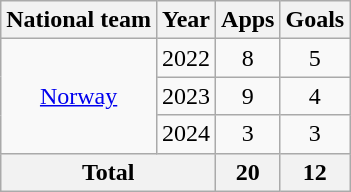<table class="wikitable" style="text-align:center">
<tr>
<th>National team</th>
<th>Year</th>
<th>Apps</th>
<th>Goals</th>
</tr>
<tr>
<td rowspan="3"><a href='#'>Norway</a></td>
<td>2022</td>
<td>8</td>
<td>5</td>
</tr>
<tr>
<td>2023</td>
<td>9</td>
<td>4</td>
</tr>
<tr>
<td>2024</td>
<td>3</td>
<td>3</td>
</tr>
<tr>
<th colspan="2">Total</th>
<th>20</th>
<th>12</th>
</tr>
</table>
